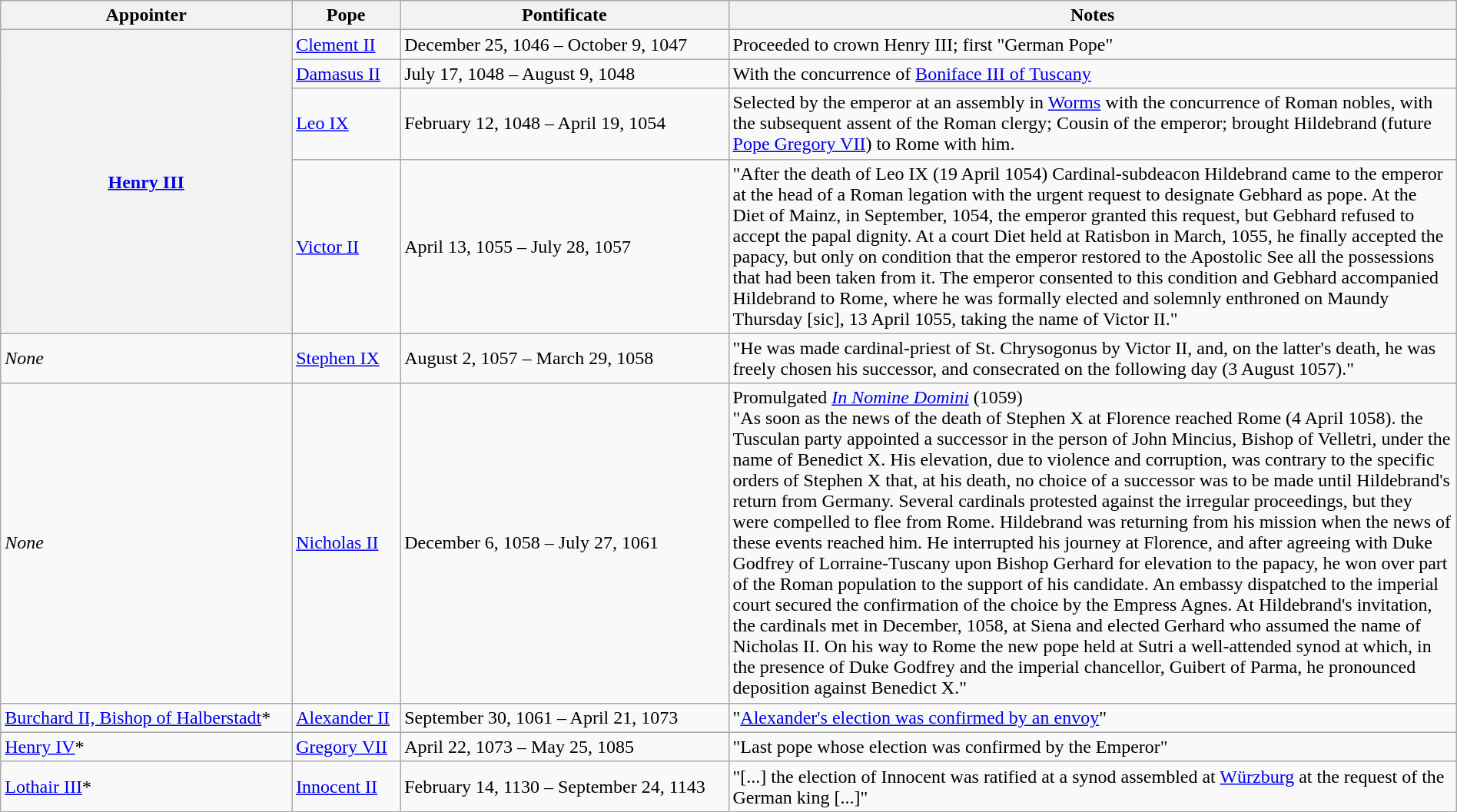<table class="wikitable sortable collapsible" style="width:100%">
<tr>
<th width="*">Appointer</th>
<th width="*">Pope</th>
<th width="*">Pontificate</th>
<th width="50%">Notes</th>
</tr>
<tr>
<th rowspan=4><a href='#'>Henry III</a></th>
<td><a href='#'>Clement II</a></td>
<td>December 25, 1046 – October 9, 1047</td>
<td>Proceeded to crown Henry III; first "German Pope"</td>
</tr>
<tr>
<td><a href='#'>Damasus II</a></td>
<td>July 17, 1048 – August 9, 1048</td>
<td>With the concurrence of <a href='#'>Boniface III of Tuscany</a></td>
</tr>
<tr>
<td><a href='#'>Leo IX</a></td>
<td>February 12, 1048 – April 19, 1054</td>
<td>Selected by the emperor at an assembly in <a href='#'>Worms</a> with the concurrence of Roman nobles, with the subsequent assent of the Roman clergy; Cousin of the emperor; brought Hildebrand (future <a href='#'>Pope Gregory VII</a>) to Rome with him.</td>
</tr>
<tr>
<td><a href='#'>Victor II</a></td>
<td>April 13, 1055 – July 28, 1057</td>
<td>"After the death of Leo IX (19 April 1054) Cardinal-subdeacon Hildebrand came to the emperor at the head of a Roman legation with the urgent request to designate Gebhard as pope. At the Diet of Mainz, in September, 1054, the emperor granted this request, but Gebhard refused to accept the papal dignity. At a court Diet held at Ratisbon in March, 1055, he finally accepted the papacy, but only on condition that the emperor restored to the Apostolic See all the possessions that had been taken from it. The emperor consented to this condition and Gebhard accompanied Hildebrand to Rome, where he was formally elected and solemnly enthroned on Maundy Thursday [sic], 13 April 1055, taking the name of Victor II."</td>
</tr>
<tr>
<td><em>None</em></td>
<td><a href='#'>Stephen IX</a></td>
<td>August 2, 1057 – March 29, 1058</td>
<td>"He was made cardinal-priest of St. Chrysogonus by Victor II, and, on the latter's death, he was freely chosen his successor, and consecrated on the following day (3 August 1057)."</td>
</tr>
<tr>
<td><em>None</em></td>
<td><a href='#'>Nicholas II</a></td>
<td>December 6, 1058 – July 27, 1061</td>
<td>Promulgated <em><a href='#'>In Nomine Domini</a></em> (1059)<br>"As soon as the news of the death of Stephen X at Florence reached Rome (4 April 1058). the Tusculan party appointed a successor in the person of John Mincius, Bishop of Velletri, under the name of Benedict X. His elevation, due to violence and corruption, was contrary to the specific orders of Stephen X that, at his death, no choice of a successor was to be made until Hildebrand's return from Germany. Several cardinals protested against the irregular proceedings, but they were compelled to flee from Rome. Hildebrand was returning from his mission when the news of these events reached him. He interrupted his journey at Florence, and after agreeing with Duke Godfrey of Lorraine-Tuscany upon Bishop Gerhard for elevation to the papacy, he won over part of the Roman population to the support of his candidate. An embassy dispatched to the imperial court secured the confirmation of the choice by the Empress Agnes. At Hildebrand's invitation, the cardinals met in December, 1058, at Siena and elected Gerhard who assumed the name of Nicholas II. On his way to Rome the new pope held at Sutri a well-attended synod at which, in the presence of Duke Godfrey and the imperial chancellor, Guibert of Parma, he pronounced deposition against Benedict X."</td>
</tr>
<tr>
<td><a href='#'>Burchard II, Bishop of Halberstadt</a>*</td>
<td><a href='#'>Alexander II</a></td>
<td>September 30, 1061 – April 21, 1073</td>
<td>"<a href='#'>Alexander's election was confirmed by an envoy</a>"</td>
</tr>
<tr>
<td><a href='#'>Henry IV</a>*</td>
<td><a href='#'>Gregory VII</a></td>
<td>April 22, 1073 – May 25, 1085</td>
<td>"Last pope whose election was confirmed by the Emperor"</td>
</tr>
<tr>
<td><a href='#'>Lothair III</a>*</td>
<td><a href='#'>Innocent II</a></td>
<td>February 14, 1130 – September 24, 1143</td>
<td>"[...] the election of Innocent was ratified at a synod assembled at <a href='#'>Würzburg</a> at the request of the German king [...]"</td>
</tr>
</table>
